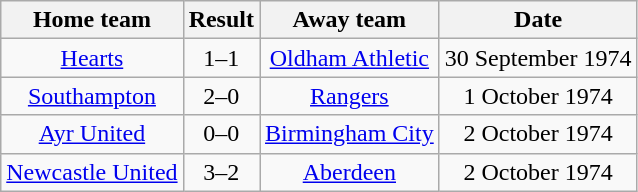<table class="wikitable" style="text-align: center">
<tr>
<th>Home team</th>
<th>Result</th>
<th>Away team</th>
<th>Date</th>
</tr>
<tr>
<td><a href='#'>Hearts</a></td>
<td>1–1</td>
<td><a href='#'>Oldham Athletic</a></td>
<td>30 September 1974</td>
</tr>
<tr>
<td><a href='#'>Southampton</a></td>
<td>2–0</td>
<td><a href='#'>Rangers</a></td>
<td>1 October 1974</td>
</tr>
<tr>
<td><a href='#'>Ayr United</a></td>
<td>0–0</td>
<td><a href='#'>Birmingham City</a></td>
<td>2 October 1974</td>
</tr>
<tr>
<td><a href='#'>Newcastle United</a></td>
<td>3–2</td>
<td><a href='#'>Aberdeen</a></td>
<td>2 October 1974</td>
</tr>
</table>
